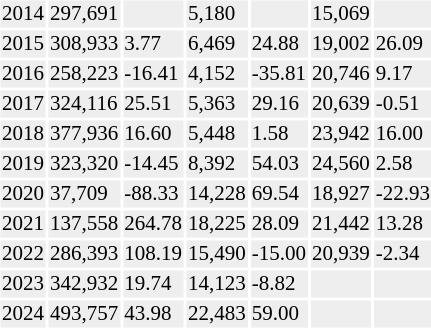<table class="toccolours sortable" style="padding:0.5em;font-size: 87.5%">
<tr>
<th></th>
<th></th>
<th></th>
<th></th>
<th></th>
<th></th>
<th></th>
</tr>
<tr style="background:#eee;">
<td>2014</td>
<td>297,691</td>
<td></td>
<td>5,180</td>
<td></td>
<td>15,069</td>
<td></td>
</tr>
<tr style="background:#eee;">
<td>2015</td>
<td>308,933</td>
<td>3.77</td>
<td>6,469</td>
<td>24.88</td>
<td>19,002</td>
<td>26.09</td>
</tr>
<tr style="background:#eee;">
<td>2016</td>
<td>258,223</td>
<td>-16.41</td>
<td>4,152</td>
<td>-35.81</td>
<td>20,746</td>
<td>9.17</td>
</tr>
<tr style="background:#eee;">
<td>2017</td>
<td>324,116</td>
<td>25.51</td>
<td>5,363</td>
<td>29.16</td>
<td>20,639</td>
<td>-0.51</td>
</tr>
<tr style="background:#eee;">
<td>2018</td>
<td>377,936</td>
<td>16.60</td>
<td>5,448</td>
<td>1.58</td>
<td>23,942</td>
<td>16.00</td>
</tr>
<tr style="background:#eee;">
<td>2019</td>
<td>323,320</td>
<td>-14.45</td>
<td>8,392</td>
<td>54.03</td>
<td>24,560</td>
<td>2.58</td>
</tr>
<tr style="background:#eee;">
<td>2020</td>
<td>37,709</td>
<td>-88.33</td>
<td>14,228</td>
<td>69.54</td>
<td>18,927</td>
<td>-22.93</td>
</tr>
<tr style="background:#eee;">
<td>2021</td>
<td>137,558</td>
<td>264.78</td>
<td>18,225</td>
<td>28.09</td>
<td>21,442</td>
<td>13.28</td>
</tr>
<tr style="background:#eee;">
<td>2022</td>
<td>286,393</td>
<td>108.19</td>
<td>15,490</td>
<td>-15.00</td>
<td>20,939</td>
<td>-2.34</td>
</tr>
<tr style="background:#eee;">
<td>2023</td>
<td>342,932</td>
<td>19.74</td>
<td>14,123</td>
<td>-8.82</td>
<td></td>
<td></td>
</tr>
<tr style="background:#eee;">
<td>2024</td>
<td>493,757</td>
<td>43.98</td>
<td>22,483</td>
<td>59.00</td>
<td></td>
<td></td>
</tr>
<tr style="background:#eee;">
</tr>
</table>
